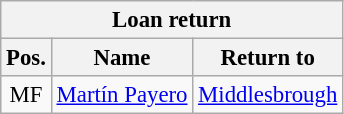<table class="wikitable" style="font-size:95%;">
<tr>
<th colspan="5">Loan return</th>
</tr>
<tr>
<th>Pos.</th>
<th>Name</th>
<th>Return to</th>
</tr>
<tr>
<td align="center">MF</td>
<td> <a href='#'>Martín Payero</a></td>
<td> <a href='#'>Middlesbrough</a></td>
</tr>
</table>
